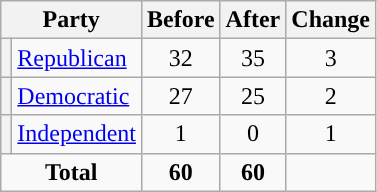<table class="wikitable" style="text-align:center;">
<tr>
<th colspan="2">Party</th>
<th>Before</th>
<th>After</th>
<th>Change</th>
</tr>
<tr>
<th style="background-color:"></th>
<td style="text-align:left;"><a href='#'>Republican</a></td>
<td>32</td>
<td>35</td>
<td> 3</td>
</tr>
<tr>
<th style="background-color:"></th>
<td style="text-align:left;"><a href='#'>Democratic</a></td>
<td>27</td>
<td>25</td>
<td> 2</td>
</tr>
<tr>
<th style="background-color:"></th>
<td style="text-align:left;"><a href='#'>Independent</a></td>
<td>1</td>
<td>0</td>
<td> 1</td>
</tr>
<tr>
<td colspan="2"><strong>Total</strong></td>
<td><strong>60</strong></td>
<td><strong>60</strong></td>
<td></td>
</tr>
</table>
